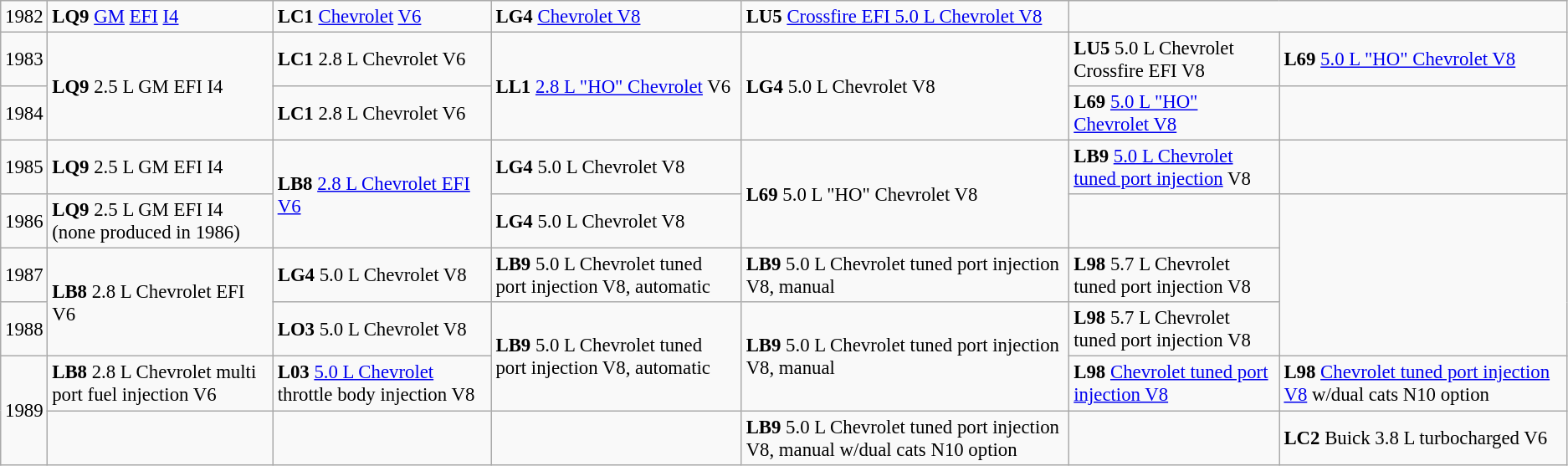<table class="wikitable sortable" style="font-size:95%;">
<tr>
<td>1982</td>
<td><strong>LQ9</strong> <a href='#'> GM</a> <a href='#'>EFI</a> <a href='#'>I4</a><br></td>
<td><strong>LC1</strong> <a href='#'> Chevrolet</a> <a href='#'>V6</a><br></td>
<td><strong>LG4</strong> <a href='#'> Chevrolet V8</a><br></td>
<td><strong>LU5</strong> <a href='#'>Crossfire EFI 5.0 L Chevrolet V8</a><br></td>
</tr>
<tr>
<td>1983</td>
<td rowspan="2"><strong>LQ9</strong> 2.5 L GM EFI I4<br></td>
<td><strong>LC1</strong> 2.8 L Chevrolet V6<br></td>
<td rowspan="2"><strong>LL1</strong> <a href='#'>2.8 L "HO" Chevrolet</a> V6<br></td>
<td rowspan="2"><strong>LG4</strong> 5.0 L Chevrolet V8<br></td>
<td><strong>LU5</strong> 5.0 L Chevrolet Crossfire EFI V8<br></td>
<td><strong>L69</strong> <a href='#'>5.0 L "HO" Chevrolet V8</a><br></td>
</tr>
<tr>
<td>1984</td>
<td><strong>LC1</strong> 2.8 L Chevrolet V6<br></td>
<td><strong>L69</strong> <a href='#'>5.0 L "HO" Chevrolet V8</a><br></td>
</tr>
<tr>
<td>1985</td>
<td><strong>LQ9</strong> 2.5 L GM EFI I4<br></td>
<td rowspan="2"><strong>LB8</strong> <a href='#'>2.8 L Chevrolet EFI V6</a><br></td>
<td><strong>LG4</strong> 5.0 L Chevrolet V8<br></td>
<td rowspan="2"><strong>L69</strong> 5.0 L "HO" Chevrolet V8<br></td>
<td><strong>LB9</strong> <a href='#'>5.0 L Chevrolet</a> <a href='#'>tuned port injection</a> V8<br></td>
<td></td>
</tr>
<tr>
<td>1986</td>
<td><strong>LQ9</strong> 2.5 L GM EFI I4<br>(none produced in 1986)</td>
<td><strong>LG4</strong> 5.0 L Chevrolet V8<br></td>
<td></td>
</tr>
<tr>
<td>1987</td>
<td rowspan="2"><strong>LB8</strong> 2.8 L Chevrolet EFI V6<br></td>
<td><strong>LG4</strong> 5.0 L Chevrolet V8<br></td>
<td><strong>LB9</strong> 5.0 L Chevrolet tuned port injection V8, automatic<br></td>
<td><strong>LB9</strong> 5.0 L Chevrolet tuned port injection V8, manual<br></td>
<td><strong>L98</strong> 5.7 L Chevrolet tuned port injection V8<br></td>
</tr>
<tr>
<td>1988</td>
<td><strong>LO3</strong> 5.0 L Chevrolet V8<br></td>
<td rowspan="2"><strong>LB9</strong> 5.0 L Chevrolet tuned port injection V8, automatic<br></td>
<td rowspan="2"><strong>LB9</strong> 5.0 L Chevrolet tuned port injection V8, manual<br></td>
<td><strong>L98</strong> 5.7 L Chevrolet tuned port injection V8<br></td>
</tr>
<tr>
<td rowspan=2>1989</td>
<td><strong>LB8</strong> 2.8 L Chevrolet multi port fuel injection V6<br></td>
<td><strong>L03</strong> <a href='#'>5.0 L Chevrolet</a> throttle body injection V8<br></td>
<td><strong>L98</strong> <a href='#'> Chevrolet tuned port injection V8</a><br></td>
<td><strong>L98</strong> <a href='#'> Chevrolet tuned port injection V8</a> w/dual cats N10 option<br></td>
</tr>
<tr>
<td></td>
<td></td>
<td></td>
<td><strong>LB9</strong> 5.0 L Chevrolet tuned port injection V8, manual w/dual cats N10 option<br></td>
<td></td>
<td><strong>LC2</strong> Buick 3.8 L turbocharged V6<br></td>
</tr>
</table>
